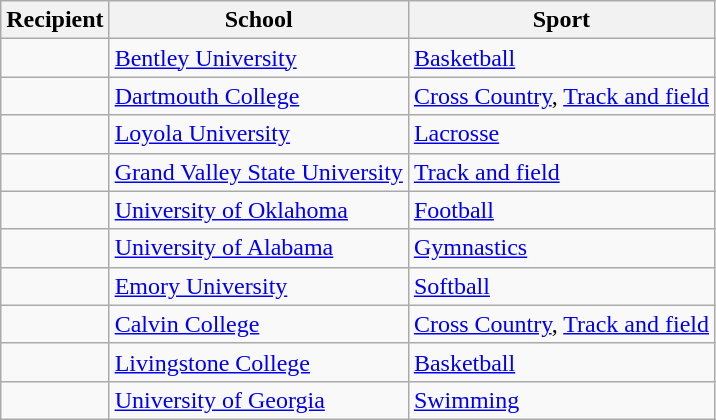<table class="wikitable sortable">
<tr>
<th>Recipient</th>
<th>School</th>
<th>Sport</th>
</tr>
<tr>
<td></td>
<td><a href='#'>Bentley University</a></td>
<td><a href='#'>Basketball</a></td>
</tr>
<tr>
<td></td>
<td><a href='#'>Dartmouth College</a></td>
<td><a href='#'>Cross Country</a>, <a href='#'>Track and field</a></td>
</tr>
<tr>
<td></td>
<td><a href='#'>Loyola University</a></td>
<td><a href='#'>Lacrosse</a></td>
</tr>
<tr>
<td></td>
<td><a href='#'>Grand Valley State University</a></td>
<td><a href='#'>Track and field</a></td>
</tr>
<tr>
<td></td>
<td><a href='#'>University of Oklahoma</a></td>
<td><a href='#'>Football</a></td>
</tr>
<tr>
<td></td>
<td><a href='#'>University of Alabama</a></td>
<td><a href='#'>Gymnastics</a></td>
</tr>
<tr>
<td></td>
<td><a href='#'>Emory University</a></td>
<td><a href='#'>Softball</a></td>
</tr>
<tr>
<td></td>
<td><a href='#'>Calvin College</a></td>
<td><a href='#'>Cross Country</a>, <a href='#'>Track and field</a></td>
</tr>
<tr>
<td></td>
<td><a href='#'>Livingstone College</a></td>
<td><a href='#'>Basketball</a></td>
</tr>
<tr>
<td></td>
<td><a href='#'>University of Georgia</a></td>
<td><a href='#'>Swimming</a></td>
</tr>
</table>
